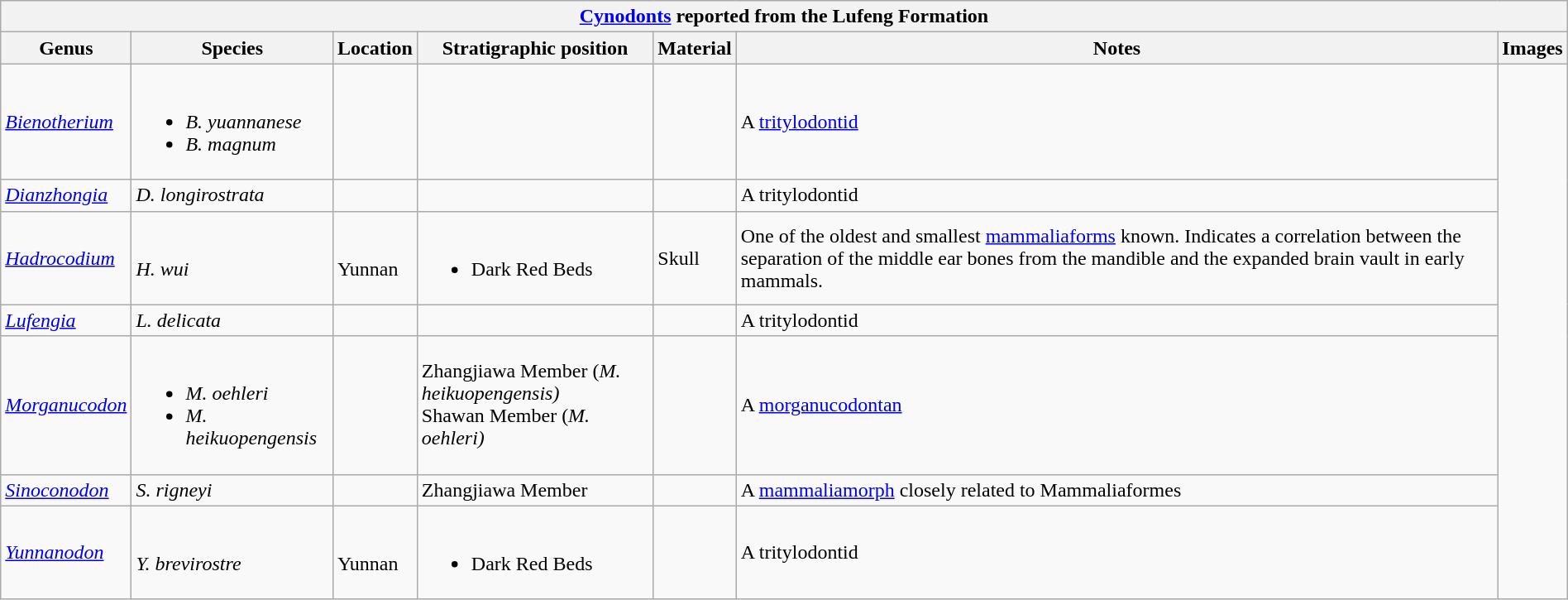<table class="wikitable"  style="margin:auto; width:100%;">
<tr>
<th colspan="7" style="text-align:center;"><a href='#'>Cynodonts</a> reported from the Lufeng Formation</th>
</tr>
<tr>
<th>Genus</th>
<th>Species</th>
<th>Location</th>
<th>Stratigraphic position</th>
<th>Material</th>
<th>Notes</th>
<th>Images</th>
</tr>
<tr>
<td><em><a href='#'>Bienotherium</a></em></td>
<td><br><ul><li><em>B. yuannanese</em></li><li><em>B. magnum</em></li></ul></td>
<td></td>
<td></td>
<td></td>
<td>A <a href='#'>tritylodontid</a></td>
<td rowspan="100"></td>
</tr>
<tr>
<td><em><a href='#'>Dianzhongia</a></em></td>
<td><em>D. longirostrata</em></td>
<td></td>
<td></td>
<td></td>
<td>A tritylodontid</td>
</tr>
<tr>
<td><em><a href='#'>Hadrocodium</a></em></td>
<td><br><em>H. wui</em></td>
<td><br>Yunnan</td>
<td><br><ul><li>Dark Red Beds</li></ul></td>
<td>Skull</td>
<td>One of the oldest and smallest <a href='#'>mammaliaforms</a> known. Indicates a correlation between the separation of the middle ear bones from the mandible and the expanded brain vault in early mammals.</td>
</tr>
<tr>
<td><em><a href='#'>Lufengia</a></em></td>
<td><em>L. delicata</em></td>
<td></td>
<td></td>
<td></td>
<td>A tritylodontid</td>
</tr>
<tr>
<td><em><a href='#'>Morganucodon</a></em></td>
<td><br><ul><li><em>M. oehleri</em></li><li><em>M. heikuopengensis</em></li></ul></td>
<td></td>
<td>Zhangjiawa Member (<em>M. heikuopengensis)</em><br>Shawan Member (<em>M. oehleri)</em></td>
<td></td>
<td>A <a href='#'>morganucodontan</a></td>
</tr>
<tr>
<td><em><a href='#'>Sinoconodon</a></em></td>
<td><em>S. rigneyi</em></td>
<td></td>
<td>Zhangjiawa Member</td>
<td></td>
<td>A <a href='#'>mammaliamorph</a> closely related to Mammaliaformes</td>
</tr>
<tr>
<td><em><a href='#'>Yunnanodon</a></em></td>
<td><br><em>Y. brevirostre</em></td>
<td><br>Yunnan</td>
<td><br><ul><li>Dark Red Beds</li></ul></td>
<td></td>
<td>A tritylodontid</td>
</tr>
</table>
